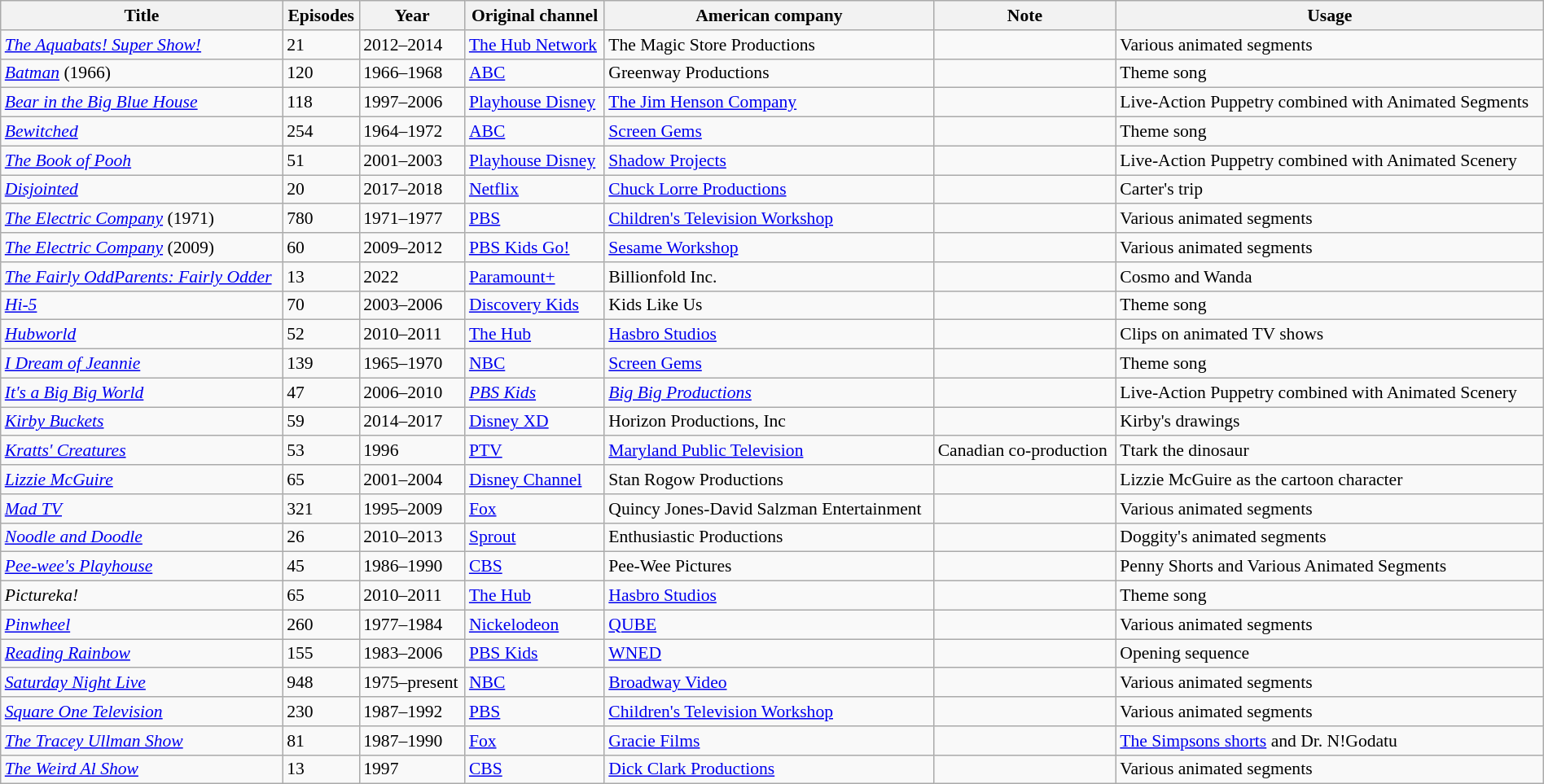<table class="wikitable sortable" style="text-align: left; font-size:90%; width:100%;">
<tr>
<th>Title</th>
<th>Episodes</th>
<th>Year</th>
<th>Original channel</th>
<th>American company</th>
<th>Note</th>
<th>Usage</th>
</tr>
<tr>
<td><em><a href='#'>The Aquabats! Super Show!</a></em></td>
<td>21</td>
<td>2012–2014</td>
<td><a href='#'>The Hub Network</a></td>
<td>The Magic Store Productions</td>
<td></td>
<td>Various animated segments</td>
</tr>
<tr>
<td><em><a href='#'>Batman</a></em> (1966)</td>
<td>120</td>
<td>1966–1968</td>
<td><a href='#'>ABC</a></td>
<td>Greenway Productions</td>
<td></td>
<td>Theme song</td>
</tr>
<tr>
<td><em><a href='#'>Bear in the Big Blue House</a></em></td>
<td>118</td>
<td>1997–2006</td>
<td><a href='#'>Playhouse Disney</a></td>
<td><a href='#'>The Jim Henson Company</a></td>
<td></td>
<td>Live-Action Puppetry combined with Animated Segments</td>
</tr>
<tr>
<td><em><a href='#'>Bewitched</a></em></td>
<td>254</td>
<td>1964–1972</td>
<td><a href='#'>ABC</a></td>
<td><a href='#'>Screen Gems</a></td>
<td></td>
<td>Theme song</td>
</tr>
<tr>
<td><em><a href='#'>The Book of Pooh</a></em></td>
<td>51</td>
<td>2001–2003</td>
<td><a href='#'>Playhouse Disney</a></td>
<td><a href='#'>Shadow Projects</a></td>
<td></td>
<td>Live-Action Puppetry combined with Animated Scenery</td>
</tr>
<tr>
<td><em><a href='#'>Disjointed</a></em></td>
<td>20</td>
<td>2017–2018</td>
<td><a href='#'>Netflix</a></td>
<td><a href='#'>Chuck Lorre Productions</a></td>
<td></td>
<td>Carter's trip</td>
</tr>
<tr>
<td><em><a href='#'>The Electric Company</a></em> (1971)</td>
<td>780</td>
<td>1971–1977</td>
<td><a href='#'>PBS</a></td>
<td><a href='#'>Children's Television Workshop</a></td>
<td></td>
<td>Various animated segments</td>
</tr>
<tr>
<td><em><a href='#'>The Electric Company</a></em> (2009)</td>
<td>60</td>
<td>2009–2012</td>
<td><a href='#'>PBS Kids Go!</a></td>
<td><a href='#'>Sesame Workshop</a></td>
<td></td>
<td>Various animated segments</td>
</tr>
<tr>
<td><em><a href='#'>The Fairly OddParents: Fairly Odder</a></em></td>
<td>13</td>
<td>2022</td>
<td><a href='#'>Paramount+</a></td>
<td>Billionfold Inc.</td>
<td></td>
<td>Cosmo and Wanda</td>
</tr>
<tr>
<td><em><a href='#'>Hi-5</a></em></td>
<td>70</td>
<td>2003–2006</td>
<td><a href='#'>Discovery Kids</a></td>
<td>Kids Like Us</td>
<td></td>
<td>Theme song</td>
</tr>
<tr>
<td><em><a href='#'>Hubworld</a></em></td>
<td>52</td>
<td>2010–2011</td>
<td><a href='#'>The Hub</a></td>
<td><a href='#'>Hasbro Studios</a></td>
<td></td>
<td>Clips on animated TV shows</td>
</tr>
<tr>
<td><em><a href='#'>I Dream of Jeannie</a></em></td>
<td>139</td>
<td>1965–1970</td>
<td><a href='#'>NBC</a></td>
<td><a href='#'>Screen Gems</a></td>
<td></td>
<td>Theme song</td>
</tr>
<tr>
<td><em><a href='#'>It's a Big Big World</a></em></td>
<td>47</td>
<td>2006–2010</td>
<td><em><a href='#'>PBS Kids</a></em></td>
<td><em><a href='#'>Big Big Productions</a></em></td>
<td></td>
<td>Live-Action Puppetry combined with Animated Scenery</td>
</tr>
<tr>
<td><em><a href='#'>Kirby Buckets</a></em></td>
<td>59</td>
<td>2014–2017</td>
<td><a href='#'>Disney XD</a></td>
<td>Horizon Productions, Inc</td>
<td></td>
<td>Kirby's drawings</td>
</tr>
<tr>
<td><em><a href='#'>Kratts' Creatures</a></em></td>
<td>53</td>
<td>1996</td>
<td><a href='#'>PTV</a></td>
<td><a href='#'>Maryland Public Television</a></td>
<td>Canadian co-production</td>
<td>Ttark the dinosaur</td>
</tr>
<tr>
<td><em><a href='#'>Lizzie McGuire</a></em></td>
<td>65</td>
<td>2001–2004</td>
<td><a href='#'>Disney Channel</a></td>
<td>Stan Rogow Productions</td>
<td></td>
<td>Lizzie McGuire as the cartoon character</td>
</tr>
<tr>
<td><em><a href='#'>Mad TV</a></em></td>
<td>321</td>
<td>1995–2009</td>
<td><a href='#'>Fox</a></td>
<td>Quincy Jones-David Salzman Entertainment</td>
<td></td>
<td>Various animated segments</td>
</tr>
<tr>
<td><em><a href='#'>Noodle and Doodle</a></em></td>
<td>26</td>
<td>2010–2013</td>
<td><a href='#'>Sprout</a></td>
<td>Enthusiastic Productions</td>
<td></td>
<td>Doggity's animated segments</td>
</tr>
<tr>
<td><em><a href='#'>Pee-wee's Playhouse</a></em></td>
<td>45</td>
<td>1986–1990</td>
<td><a href='#'>CBS</a></td>
<td>Pee-Wee Pictures</td>
<td></td>
<td>Penny Shorts and Various Animated Segments</td>
</tr>
<tr>
<td><em>Pictureka!</em></td>
<td>65</td>
<td>2010–2011</td>
<td><a href='#'>The Hub</a></td>
<td><a href='#'>Hasbro Studios</a></td>
<td></td>
<td>Theme song</td>
</tr>
<tr>
<td><em><a href='#'>Pinwheel</a></em></td>
<td>260</td>
<td>1977–1984</td>
<td><a href='#'>Nickelodeon</a></td>
<td><a href='#'>QUBE</a></td>
<td></td>
<td>Various animated segments</td>
</tr>
<tr>
<td><em><a href='#'>Reading Rainbow</a></em></td>
<td>155</td>
<td>1983–2006</td>
<td><a href='#'>PBS Kids</a></td>
<td><a href='#'>WNED</a></td>
<td></td>
<td>Opening sequence</td>
</tr>
<tr>
<td><em><a href='#'>Saturday Night Live</a></em></td>
<td>948</td>
<td>1975–present</td>
<td><a href='#'>NBC</a></td>
<td><a href='#'>Broadway Video</a></td>
<td></td>
<td>Various animated segments</td>
</tr>
<tr>
<td><em><a href='#'>Square One Television</a></em></td>
<td>230</td>
<td>1987–1992</td>
<td><a href='#'>PBS</a></td>
<td><a href='#'>Children's Television Workshop</a></td>
<td></td>
<td>Various animated segments</td>
</tr>
<tr>
<td><em><a href='#'>The Tracey Ullman Show</a></em></td>
<td>81</td>
<td>1987–1990</td>
<td><a href='#'>Fox</a></td>
<td><a href='#'>Gracie Films</a></td>
<td></td>
<td><a href='#'>The Simpsons shorts</a> and Dr. N!Godatu</td>
</tr>
<tr>
<td><em><a href='#'>The Weird Al Show</a></em></td>
<td>13</td>
<td>1997</td>
<td><a href='#'>CBS</a></td>
<td><a href='#'>Dick Clark Productions</a></td>
<td></td>
<td>Various animated segments</td>
</tr>
</table>
